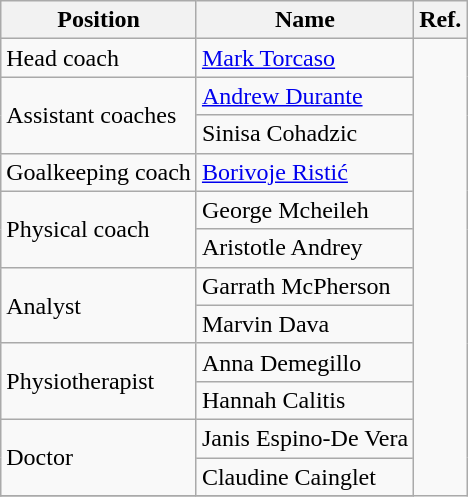<table class="wikitable">
<tr>
<th>Position</th>
<th>Name</th>
<th>Ref.</th>
</tr>
<tr>
<td>Head coach</td>
<td> <a href='#'>Mark Torcaso</a></td>
<td rowspan=17></td>
</tr>
<tr>
<td rowspan="2">Assistant coaches</td>
<td> <a href='#'>Andrew Durante</a></td>
</tr>
<tr>
<td> Sinisa Cohadzic</td>
</tr>
<tr>
<td>Goalkeeping coach</td>
<td> <a href='#'>Borivoje Ristić</a></td>
</tr>
<tr>
<td rowspan="2">Physical coach</td>
<td> George Mcheileh</td>
</tr>
<tr>
<td> Aristotle Andrey</td>
</tr>
<tr>
<td rowspan="2">Analyst</td>
<td> Garrath McPherson</td>
</tr>
<tr>
<td> Marvin Dava</td>
</tr>
<tr>
<td rowspan="2">Physiotherapist</td>
<td> Anna Demegillo</td>
</tr>
<tr>
<td> Hannah Calitis</td>
</tr>
<tr>
<td rowspan="2">Doctor</td>
<td> Janis Espino-De Vera</td>
</tr>
<tr>
<td> Claudine Cainglet</td>
</tr>
<tr>
</tr>
</table>
